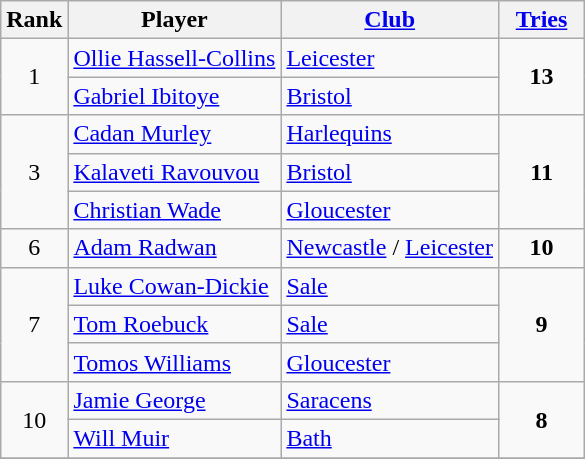<table class="wikitable" style="text-align:center">
<tr>
<th>Rank</th>
<th>Player</th>
<th><a href='#'>Club</a></th>
<th style="width:50px;"><a href='#'>Tries</a></th>
</tr>
<tr>
<td rowspan=2>1</td>
<td align=left> <a href='#'>Ollie Hassell-Collins</a></td>
<td align=left><a href='#'>Leicester</a></td>
<td rowspan=2><strong>13</strong></td>
</tr>
<tr>
<td align=left> <a href='#'>Gabriel Ibitoye</a></td>
<td align=left><a href='#'>Bristol</a></td>
</tr>
<tr>
<td rowspan=3>3</td>
<td align=left> <a href='#'>Cadan Murley</a></td>
<td align=left><a href='#'>Harlequins</a></td>
<td rowspan=3><strong>11</strong></td>
</tr>
<tr>
<td align=left> <a href='#'>Kalaveti Ravouvou</a></td>
<td align=left><a href='#'>Bristol</a></td>
</tr>
<tr>
<td align=left> <a href='#'>Christian Wade</a></td>
<td align=left><a href='#'>Gloucester</a></td>
</tr>
<tr>
<td>6</td>
<td align=left> <a href='#'>Adam Radwan</a></td>
<td align=left><a href='#'>Newcastle</a> / <a href='#'>Leicester</a></td>
<td><strong>10</strong></td>
</tr>
<tr>
<td rowspan=3>7</td>
<td align=left> <a href='#'>Luke Cowan-Dickie</a></td>
<td align=left><a href='#'>Sale</a></td>
<td rowspan=3><strong>9</strong></td>
</tr>
<tr>
<td align=left> <a href='#'>Tom Roebuck</a></td>
<td align=left><a href='#'>Sale</a></td>
</tr>
<tr>
<td align=left> <a href='#'>Tomos Williams</a></td>
<td align=left><a href='#'>Gloucester</a></td>
</tr>
<tr>
<td rowspan=2>10</td>
<td align=left> <a href='#'>Jamie George</a></td>
<td align=left><a href='#'>Saracens</a></td>
<td rowspan=2><strong>8</strong></td>
</tr>
<tr>
<td align=left> <a href='#'>Will Muir</a></td>
<td align=left><a href='#'>Bath</a></td>
</tr>
<tr>
</tr>
</table>
